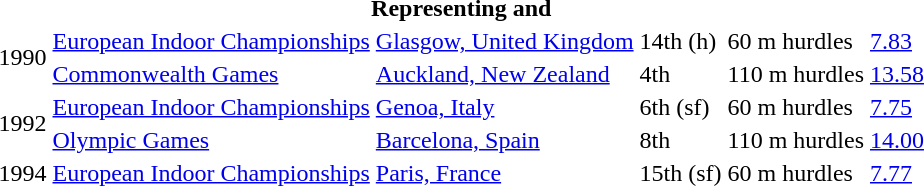<table>
<tr>
<th colspan="6">Representing  and </th>
</tr>
<tr>
<td rowspan=2>1990</td>
<td><a href='#'>European Indoor Championships</a></td>
<td><a href='#'>Glasgow, United Kingdom</a></td>
<td>14th (h)</td>
<td>60 m hurdles</td>
<td><a href='#'>7.83</a></td>
</tr>
<tr>
<td><a href='#'>Commonwealth Games</a></td>
<td><a href='#'>Auckland, New Zealand</a></td>
<td>4th</td>
<td>110 m hurdles</td>
<td><a href='#'>13.58</a></td>
</tr>
<tr>
<td rowspan=2>1992</td>
<td><a href='#'>European Indoor Championships</a></td>
<td><a href='#'>Genoa, Italy</a></td>
<td>6th (sf)</td>
<td>60 m hurdles</td>
<td><a href='#'>7.75</a></td>
</tr>
<tr>
<td><a href='#'>Olympic Games</a></td>
<td><a href='#'>Barcelona, Spain</a></td>
<td>8th</td>
<td>110 m hurdles</td>
<td><a href='#'>14.00</a></td>
</tr>
<tr>
<td>1994</td>
<td><a href='#'>European Indoor Championships</a></td>
<td><a href='#'>Paris, France</a></td>
<td>15th (sf)</td>
<td>60 m hurdles</td>
<td><a href='#'>7.77</a></td>
</tr>
</table>
